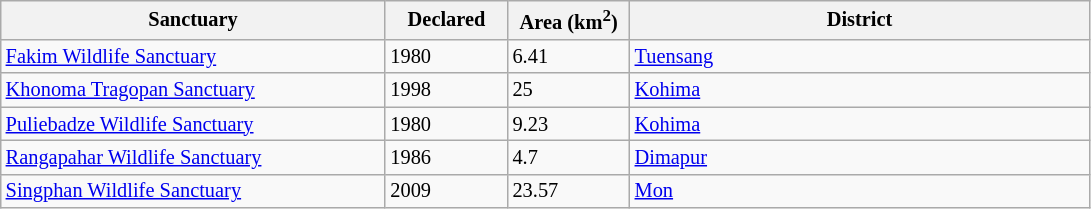<table class="wikitable sortable defaultcenter col1left col4left" style="font-size: 85%">
<tr>
<th scope="col" style="width: 250px;">Sanctuary</th>
<th scope="col" style="width: 75px;">Declared</th>
<th scope="col" style="width: 75px;">Area (km<sup>2</sup>)</th>
<th scope="col" style="width: 300px;">District</th>
</tr>
<tr>
<td><a href='#'>Fakim Wildlife Sanctuary</a></td>
<td>1980</td>
<td>6.41</td>
<td><a href='#'>Tuensang</a></td>
</tr>
<tr>
<td><a href='#'>Khonoma Tragopan Sanctuary</a></td>
<td>1998</td>
<td>25</td>
<td><a href='#'>Kohima</a></td>
</tr>
<tr>
<td><a href='#'>Puliebadze Wildlife Sanctuary</a></td>
<td>1980</td>
<td>9.23</td>
<td><a href='#'>Kohima</a></td>
</tr>
<tr>
<td><a href='#'>Rangapahar Wildlife Sanctuary</a></td>
<td>1986</td>
<td>4.7</td>
<td><a href='#'>Dimapur</a></td>
</tr>
<tr>
<td><a href='#'>Singphan Wildlife Sanctuary</a></td>
<td>2009</td>
<td>23.57</td>
<td><a href='#'>Mon</a></td>
</tr>
</table>
